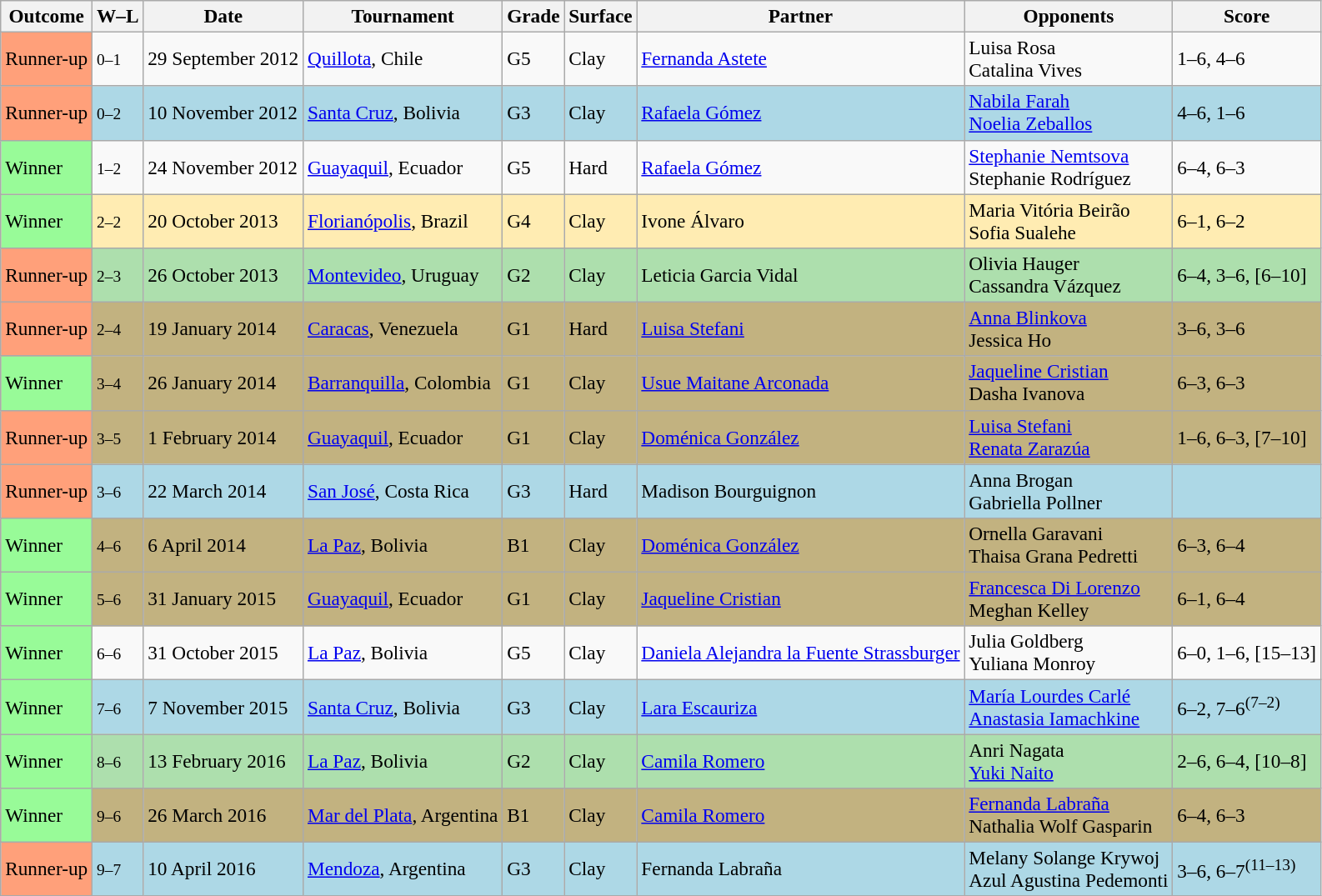<table class="sortable wikitable" style=font-size:97%>
<tr>
<th>Outcome</th>
<th class="unsortable">W–L</th>
<th>Date</th>
<th>Tournament</th>
<th>Grade</th>
<th>Surface</th>
<th>Partner</th>
<th>Opponents</th>
<th>Score</th>
</tr>
<tr>
<td style="background:#ffa07a;">Runner-up</td>
<td><small>0–1</small></td>
<td>29 September 2012</td>
<td><a href='#'>Quillota</a>, Chile</td>
<td>G5</td>
<td>Clay</td>
<td> <a href='#'>Fernanda Astete</a></td>
<td> Luisa Rosa <br>  Catalina Vives</td>
<td>1–6, 4–6</td>
</tr>
<tr bgcolor="lightblue">
<td style="background:#ffa07a;">Runner-up</td>
<td><small>0–2</small></td>
<td>10 November 2012</td>
<td><a href='#'>Santa Cruz</a>, Bolivia</td>
<td>G3</td>
<td>Clay</td>
<td> <a href='#'>Rafaela Gómez</a></td>
<td> <a href='#'>Nabila Farah</a> <br>  <a href='#'>Noelia Zeballos</a></td>
<td>4–6, 1–6</td>
</tr>
<tr>
<td bgcolor="98FB98">Winner</td>
<td><small>1–2</small></td>
<td>24 November 2012</td>
<td><a href='#'>Guayaquil</a>, Ecuador</td>
<td>G5</td>
<td>Hard</td>
<td> <a href='#'>Rafaela Gómez</a></td>
<td> <a href='#'>Stephanie Nemtsova</a> <br>  Stephanie Rodríguez</td>
<td>6–4, 6–3</td>
</tr>
<tr bgcolor=#ffecb2>
<td bgcolor="98FB98">Winner</td>
<td><small>2–2</small></td>
<td>20 October 2013</td>
<td><a href='#'>Florianópolis</a>, Brazil</td>
<td>G4</td>
<td>Clay</td>
<td> Ivone Álvaro</td>
<td> Maria Vitória Beirão <br>  Sofia Sualehe</td>
<td>6–1, 6–2</td>
</tr>
<tr bgcolor="#ADDFAD">
<td style="background:#ffa07a;">Runner-up</td>
<td><small>2–3</small></td>
<td>26 October 2013</td>
<td><a href='#'>Montevideo</a>, Uruguay</td>
<td>G2</td>
<td>Clay</td>
<td> Leticia Garcia Vidal</td>
<td> Olivia Hauger <br>  Cassandra Vázquez</td>
<td>6–4, 3–6, [6–10]</td>
</tr>
<tr bgcolor=#C2B280>
<td style="background:#ffa07a;">Runner-up</td>
<td><small>2–4</small></td>
<td>19 January 2014</td>
<td><a href='#'>Caracas</a>, Venezuela</td>
<td>G1</td>
<td>Hard</td>
<td> <a href='#'>Luisa Stefani</a></td>
<td> <a href='#'>Anna Blinkova</a> <br>  Jessica Ho</td>
<td>3–6, 3–6</td>
</tr>
<tr bgcolor=#C2B280>
<td bgcolor="98FB98">Winner</td>
<td><small>3–4</small></td>
<td>26 January 2014</td>
<td><a href='#'>Barranquilla</a>, Colombia</td>
<td>G1</td>
<td>Clay</td>
<td> <a href='#'>Usue Maitane Arconada</a></td>
<td> <a href='#'>Jaqueline Cristian</a> <br>  Dasha Ivanova</td>
<td>6–3, 6–3</td>
</tr>
<tr bgcolor=#C2B280>
<td style="background:#ffa07a;">Runner-up</td>
<td><small>3–5</small></td>
<td>1 February 2014</td>
<td><a href='#'>Guayaquil</a>, Ecuador</td>
<td>G1</td>
<td>Clay</td>
<td> <a href='#'>Doménica González</a></td>
<td> <a href='#'>Luisa Stefani</a> <br>  <a href='#'>Renata Zarazúa</a></td>
<td>1–6, 6–3, [7–10]</td>
</tr>
<tr bgcolor="lightblue">
<td style="background:#ffa07a;">Runner-up</td>
<td><small>3–6</small></td>
<td>22 March 2014</td>
<td><a href='#'>San José</a>, Costa Rica</td>
<td>G3</td>
<td>Hard</td>
<td> Madison Bourguignon</td>
<td> Anna Brogan <br>  Gabriella Pollner</td>
<td></td>
</tr>
<tr bgcolor=#C2B280>
<td bgcolor="98FB98">Winner</td>
<td><small>4–6</small></td>
<td>6 April 2014</td>
<td><a href='#'>La Paz</a>, Bolivia</td>
<td>B1</td>
<td>Clay</td>
<td> <a href='#'>Doménica González</a></td>
<td> Ornella Garavani <br>  Thaisa Grana Pedretti</td>
<td>6–3, 6–4</td>
</tr>
<tr bgcolor=#C2B280>
<td bgcolor="98FB98">Winner</td>
<td><small>5–6</small></td>
<td>31 January 2015</td>
<td><a href='#'>Guayaquil</a>, Ecuador</td>
<td>G1</td>
<td>Clay</td>
<td> <a href='#'>Jaqueline Cristian</a></td>
<td> <a href='#'>Francesca Di Lorenzo</a> <br>  Meghan Kelley</td>
<td>6–1, 6–4</td>
</tr>
<tr>
<td bgcolor="98FB98">Winner</td>
<td><small>6–6</small></td>
<td>31 October 2015</td>
<td><a href='#'>La Paz</a>, Bolivia</td>
<td>G5</td>
<td>Clay</td>
<td> <a href='#'>Daniela Alejandra la Fuente Strassburger</a></td>
<td> Julia Goldberg <br>  Yuliana Monroy</td>
<td>6–0, 1–6, [15–13]</td>
</tr>
<tr bgcolor="lightblue">
<td bgcolor="98FB98">Winner</td>
<td><small>7–6</small></td>
<td>7 November 2015</td>
<td><a href='#'>Santa Cruz</a>, Bolivia</td>
<td>G3</td>
<td>Clay</td>
<td> <a href='#'>Lara Escauriza</a></td>
<td> <a href='#'>María Lourdes Carlé</a> <br>  <a href='#'>Anastasia Iamachkine</a></td>
<td>6–2, 7–6<sup>(7–2)</sup></td>
</tr>
<tr bgcolor="#ADDFAD">
<td bgcolor="98FB98">Winner</td>
<td><small>8–6</small></td>
<td>13 February 2016</td>
<td><a href='#'>La Paz</a>, Bolivia</td>
<td>G2</td>
<td>Clay</td>
<td> <a href='#'>Camila Romero</a></td>
<td> Anri Nagata <br>  <a href='#'>Yuki Naito</a></td>
<td>2–6, 6–4, [10–8]</td>
</tr>
<tr bgcolor=#C2B280>
<td bgcolor="98FB98">Winner</td>
<td><small>9–6</small></td>
<td>26 March 2016</td>
<td><a href='#'>Mar del Plata</a>, Argentina</td>
<td>B1</td>
<td>Clay</td>
<td> <a href='#'>Camila Romero</a></td>
<td> <a href='#'>Fernanda Labraña</a> <br>  Nathalia Wolf Gasparin</td>
<td>6–4, 6–3</td>
</tr>
<tr bgcolor="lightblue">
<td style="background:#ffa07a;">Runner-up</td>
<td><small>9–7</small></td>
<td>10 April 2016</td>
<td><a href='#'>Mendoza</a>, Argentina</td>
<td>G3</td>
<td>Clay</td>
<td> Fernanda Labraña</td>
<td> Melany Solange Krywoj <br>  Azul Agustina Pedemonti</td>
<td>3–6, 6–7<sup>(11–13)</sup></td>
</tr>
</table>
